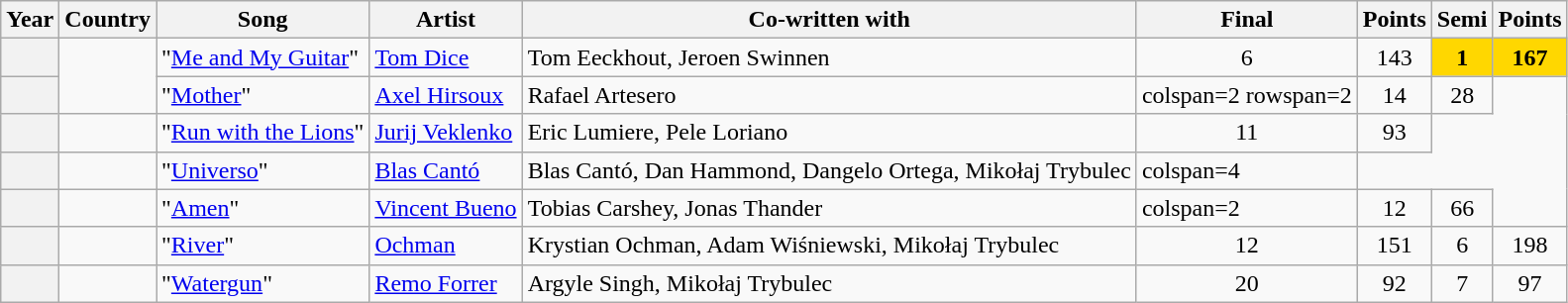<table class="sortable wikitable plainrowheaders">
<tr>
<th scope="col">Year</th>
<th scope="col">Country</th>
<th scope="col">Song</th>
<th scope="col">Artist</th>
<th scope="col">Co-written with</th>
<th scope="col">Final</th>
<th scope="col">Points</th>
<th scope="col">Semi</th>
<th scope="col">Points</th>
</tr>
<tr>
<th scope="row" style="text-align:center;"></th>
<td rowspan=2></td>
<td>"<a href='#'>Me and My Guitar</a>"</td>
<td><a href='#'>Tom Dice</a></td>
<td>Tom Eeckhout, Jeroen Swinnen</td>
<td align=center>6</td>
<td align=center>143</td>
<th scope="row" style="text-align:center; background:gold; align=center">1</th>
<th scope="row" style="text-align:center; background:gold; align=center">167</th>
</tr>
<tr>
<th scope="row" style="text-align:center;"></th>
<td>"<a href='#'>Mother</a>"</td>
<td><a href='#'>Axel Hirsoux</a></td>
<td>Rafael Artesero</td>
<td>colspan=2 rowspan=2 </td>
<td align=center>14</td>
<td align=center>28</td>
</tr>
<tr>
<th scope="row" style="text-align:center;"></th>
<td></td>
<td>"<a href='#'>Run with the Lions</a>"</td>
<td><a href='#'>Jurij Veklenko</a></td>
<td>Eric Lumiere, Pele Loriano</td>
<td align=center>11</td>
<td align=center>93</td>
</tr>
<tr>
<th scope="row" style="text-align:center;"></th>
<td></td>
<td>"<a href='#'>Universo</a>"</td>
<td><a href='#'>Blas Cantó</a></td>
<td>Blas Cantó, Dan Hammond, Dangelo Ortega, Mikołaj Trybulec</td>
<td>colspan=4 </td>
</tr>
<tr>
<th scope="row" style="text-align:center;"></th>
<td></td>
<td>"<a href='#'>Amen</a>"</td>
<td><a href='#'>Vincent Bueno</a></td>
<td>Tobias Carshey, Jonas Thander</td>
<td>colspan=2 </td>
<td align=center>12</td>
<td align=center>66</td>
</tr>
<tr>
<th scope="row" style="text-align:center;"></th>
<td></td>
<td>"<a href='#'>River</a>"</td>
<td><a href='#'>Ochman</a></td>
<td>Krystian Ochman, Adam Wiśniewski, Mikołaj Trybulec</td>
<td align=center>12</td>
<td align=center>151</td>
<td align=center>6</td>
<td align=center>198</td>
</tr>
<tr>
<th scope="row" style="text-align:center;"></th>
<td></td>
<td>"<a href='#'>Watergun</a>"</td>
<td><a href='#'>Remo Forrer</a></td>
<td>Argyle Singh, Mikołaj Trybulec</td>
<td align=center>20</td>
<td align=center>92</td>
<td align=center>7</td>
<td align=center>97</td>
</tr>
</table>
